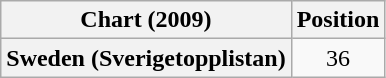<table class="wikitable plainrowheaders" style="text-align:center">
<tr>
<th scope="col">Chart (2009)</th>
<th scope="col">Position</th>
</tr>
<tr>
<th scope="row">Sweden (Sverigetopplistan)</th>
<td>36</td>
</tr>
</table>
